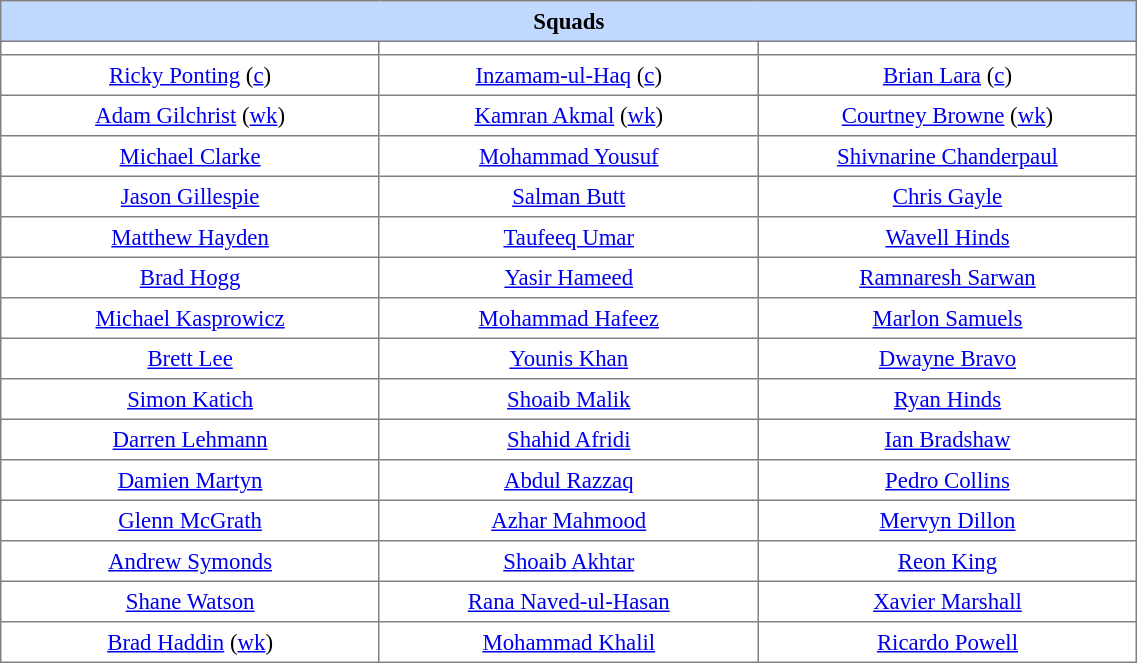<table border="1" cellpadding="4" cellspacing="0"  style="text-align:center; font-size:95%; border-collapse:collapse; width:60%;">
<tr style="background:#C1D8FF;">
<th colspan=3>Squads</th>
</tr>
<tr style="background:#efefe;">
<th style="width:15%;"></th>
<th style="width:15%;"></th>
<th style="width:15%;"></th>
</tr>
<tr>
<td><a href='#'>Ricky Ponting</a> (<a href='#'>c</a>)</td>
<td><a href='#'>Inzamam-ul-Haq</a> (<a href='#'>c</a>)</td>
<td><a href='#'>Brian Lara</a> (<a href='#'>c</a>)</td>
</tr>
<tr>
<td><a href='#'>Adam Gilchrist</a> (<a href='#'>wk</a>)</td>
<td><a href='#'>Kamran Akmal</a> (<a href='#'>wk</a>)</td>
<td><a href='#'>Courtney Browne</a> (<a href='#'>wk</a>)</td>
</tr>
<tr>
<td><a href='#'>Michael Clarke</a></td>
<td><a href='#'>Mohammad Yousuf</a></td>
<td><a href='#'>Shivnarine Chanderpaul</a></td>
</tr>
<tr>
<td><a href='#'>Jason Gillespie</a></td>
<td><a href='#'>Salman Butt</a></td>
<td><a href='#'>Chris Gayle</a></td>
</tr>
<tr>
<td><a href='#'>Matthew Hayden</a></td>
<td><a href='#'>Taufeeq Umar</a></td>
<td><a href='#'>Wavell Hinds</a></td>
</tr>
<tr>
<td><a href='#'>Brad Hogg</a></td>
<td><a href='#'>Yasir Hameed</a></td>
<td><a href='#'>Ramnaresh Sarwan</a></td>
</tr>
<tr>
<td><a href='#'>Michael Kasprowicz</a></td>
<td><a href='#'>Mohammad Hafeez</a></td>
<td><a href='#'>Marlon Samuels</a></td>
</tr>
<tr>
<td><a href='#'>Brett Lee</a></td>
<td><a href='#'>Younis Khan</a></td>
<td><a href='#'>Dwayne Bravo</a></td>
</tr>
<tr>
<td><a href='#'>Simon Katich</a></td>
<td><a href='#'>Shoaib Malik</a></td>
<td><a href='#'>Ryan Hinds</a></td>
</tr>
<tr>
<td><a href='#'>Darren Lehmann</a></td>
<td><a href='#'>Shahid Afridi</a></td>
<td><a href='#'>Ian Bradshaw</a></td>
</tr>
<tr>
<td><a href='#'>Damien Martyn</a></td>
<td><a href='#'>Abdul Razzaq</a></td>
<td><a href='#'>Pedro Collins</a></td>
</tr>
<tr>
<td><a href='#'>Glenn McGrath</a></td>
<td><a href='#'>Azhar Mahmood</a></td>
<td><a href='#'>Mervyn Dillon</a></td>
</tr>
<tr>
<td><a href='#'>Andrew Symonds</a></td>
<td><a href='#'>Shoaib Akhtar</a></td>
<td><a href='#'>Reon King</a></td>
</tr>
<tr>
<td><a href='#'>Shane Watson</a></td>
<td><a href='#'>Rana Naved-ul-Hasan</a></td>
<td><a href='#'>Xavier Marshall</a></td>
</tr>
<tr>
<td><a href='#'>Brad Haddin</a> (<a href='#'>wk</a>)</td>
<td><a href='#'>Mohammad Khalil</a></td>
<td><a href='#'>Ricardo Powell</a></td>
</tr>
</table>
